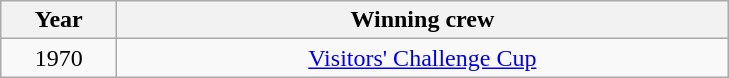<table class="wikitable" style="text-align:center">
<tr>
<th width=70>Year</th>
<th width=400>Winning crew</th>
</tr>
<tr>
<td>1970</td>
<td><a href='#'>Visitors' Challenge Cup</a></td>
</tr>
</table>
